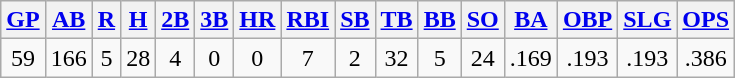<table class="wikitable">
<tr>
<th><a href='#'>GP</a></th>
<th><a href='#'>AB</a></th>
<th><a href='#'>R</a></th>
<th><a href='#'>H</a></th>
<th><a href='#'>2B</a></th>
<th><a href='#'>3B</a></th>
<th><a href='#'>HR</a></th>
<th><a href='#'>RBI</a></th>
<th><a href='#'>SB</a></th>
<th><a href='#'>TB</a></th>
<th><a href='#'>BB</a></th>
<th><a href='#'>SO</a></th>
<th><a href='#'>BA</a></th>
<th><a href='#'>OBP</a></th>
<th><a href='#'>SLG</a></th>
<th><a href='#'>OPS</a></th>
</tr>
<tr align=center>
<td>59</td>
<td>166</td>
<td>5</td>
<td>28</td>
<td>4</td>
<td>0</td>
<td>0</td>
<td>7</td>
<td>2</td>
<td>32</td>
<td>5</td>
<td>24</td>
<td>.169</td>
<td>.193</td>
<td>.193</td>
<td>.386</td>
</tr>
</table>
